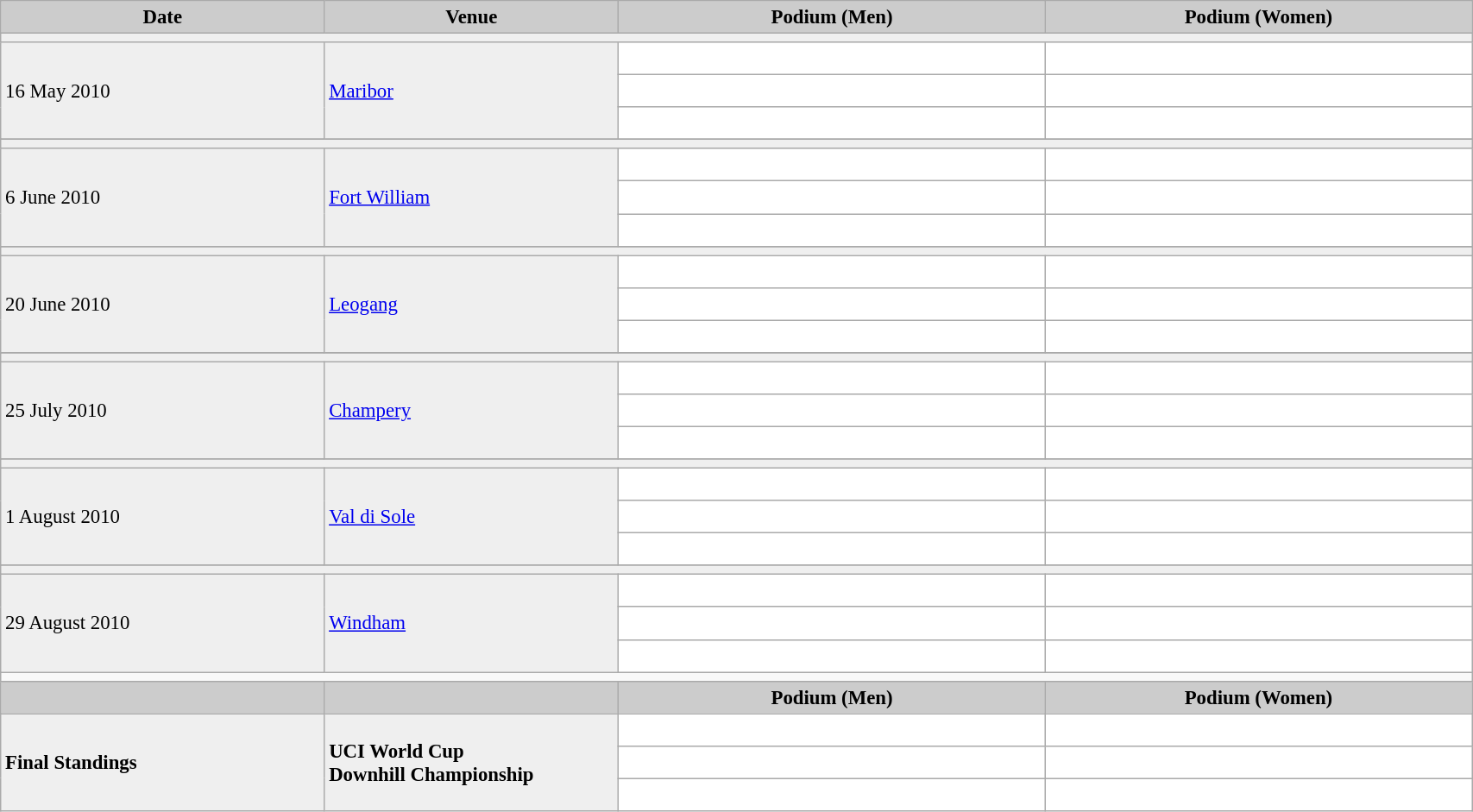<table class="wikitable" width=90% bgcolor="#f7f8ff" cellpadding="3" cellspacing="0" border="1" style="font-size: 95%; border: gray solid 1px; border-collapse: collapse;">
<tr bgcolor="#CCCCCC">
<td align="center"><strong>Date</strong></td>
<td width=20% align="center"><strong>Venue</strong></td>
<td width=29% align="center"><strong>Podium (Men)</strong></td>
<td width=29% align="center"><strong>Podium (Women)</strong></td>
</tr>
<tr bgcolor="#EFEFEF">
<td colspan=4></td>
</tr>
<tr bgcolor="#EFEFEF">
<td rowspan=3>16 May 2010</td>
<td rowspan=3> <a href='#'>Maribor</a></td>
<td bgcolor="#ffffff">   </td>
<td bgcolor="#ffffff">   </td>
</tr>
<tr>
<td bgcolor="#ffffff">   </td>
<td bgcolor="#ffffff">   </td>
</tr>
<tr>
<td bgcolor="#ffffff">   </td>
<td bgcolor="#ffffff">   </td>
</tr>
<tr>
</tr>
<tr bgcolor="#EFEFEF">
<td colspan=4></td>
</tr>
<tr bgcolor="#EFEFEF">
<td rowspan=3>6 June 2010</td>
<td rowspan=3> <a href='#'>Fort William</a></td>
<td bgcolor="#ffffff">   </td>
<td bgcolor="#ffffff">   </td>
</tr>
<tr>
<td bgcolor="#ffffff">   </td>
<td bgcolor="#ffffff">   </td>
</tr>
<tr>
<td bgcolor="#ffffff">   </td>
<td bgcolor="#ffffff">   </td>
</tr>
<tr>
</tr>
<tr bgcolor="#EFEFEF">
<td colspan=4></td>
</tr>
<tr bgcolor="#EFEFEF">
<td rowspan=3>20 June 2010</td>
<td rowspan=3> <a href='#'>Leogang</a></td>
<td bgcolor="#ffffff">   </td>
<td bgcolor="#ffffff">   </td>
</tr>
<tr>
<td bgcolor="#ffffff">   </td>
<td bgcolor="#ffffff">   </td>
</tr>
<tr>
<td bgcolor="#ffffff">   </td>
<td bgcolor="#ffffff">   </td>
</tr>
<tr>
</tr>
<tr bgcolor="#EFEFEF">
<td colspan=4></td>
</tr>
<tr bgcolor="#EFEFEF">
<td rowspan=3>25 July 2010</td>
<td rowspan=3> <a href='#'>Champery</a></td>
<td bgcolor="#ffffff">   </td>
<td bgcolor="#ffffff">   </td>
</tr>
<tr>
<td bgcolor="#ffffff">   </td>
<td bgcolor="#ffffff">   </td>
</tr>
<tr>
<td bgcolor="#ffffff">   </td>
<td bgcolor="#ffffff">   </td>
</tr>
<tr>
</tr>
<tr bgcolor="#EFEFEF">
<td colspan=4></td>
</tr>
<tr bgcolor="#EFEFEF">
<td rowspan=3>1 August 2010</td>
<td rowspan=3> <a href='#'>Val di Sole</a></td>
<td bgcolor="#ffffff">  </td>
<td bgcolor="#ffffff">  </td>
</tr>
<tr>
<td bgcolor="#ffffff">  </td>
<td bgcolor="#ffffff">  </td>
</tr>
<tr>
<td bgcolor="#ffffff">  </td>
<td bgcolor="#ffffff">  </td>
</tr>
<tr>
</tr>
<tr bgcolor="#EFEFEF">
<td colspan=4></td>
</tr>
<tr bgcolor="#EFEFEF">
<td rowspan=3>29 August 2010</td>
<td rowspan=3> <a href='#'>Windham</a></td>
<td bgcolor="#ffffff">  </td>
<td bgcolor="#ffffff">  </td>
</tr>
<tr>
<td bgcolor="#ffffff">  </td>
<td bgcolor="#ffffff">  </td>
</tr>
<tr>
<td bgcolor="#ffffff">  </td>
<td bgcolor="#ffffff">  </td>
</tr>
<tr>
<td colspan=4></td>
</tr>
<tr bgcolor="#CCCCCC">
<td align="center"></td>
<td width=20% align="center"></td>
<td width=29% align="center"><strong>Podium (Men)</strong></td>
<td width=29% align="center"><strong>Podium (Women)</strong></td>
</tr>
<tr bgcolor="#EFEFEF">
<td rowspan=3><strong>Final Standings</strong></td>
<td rowspan=3><strong>UCI World Cup<br> Downhill Championship</strong></td>
<td bgcolor="#ffffff">  </td>
<td bgcolor="#ffffff">  </td>
</tr>
<tr>
<td bgcolor="#ffffff">  </td>
<td bgcolor="#ffffff">  </td>
</tr>
<tr>
<td bgcolor="#ffffff">  </td>
<td bgcolor="#ffffff">  </td>
</tr>
</table>
